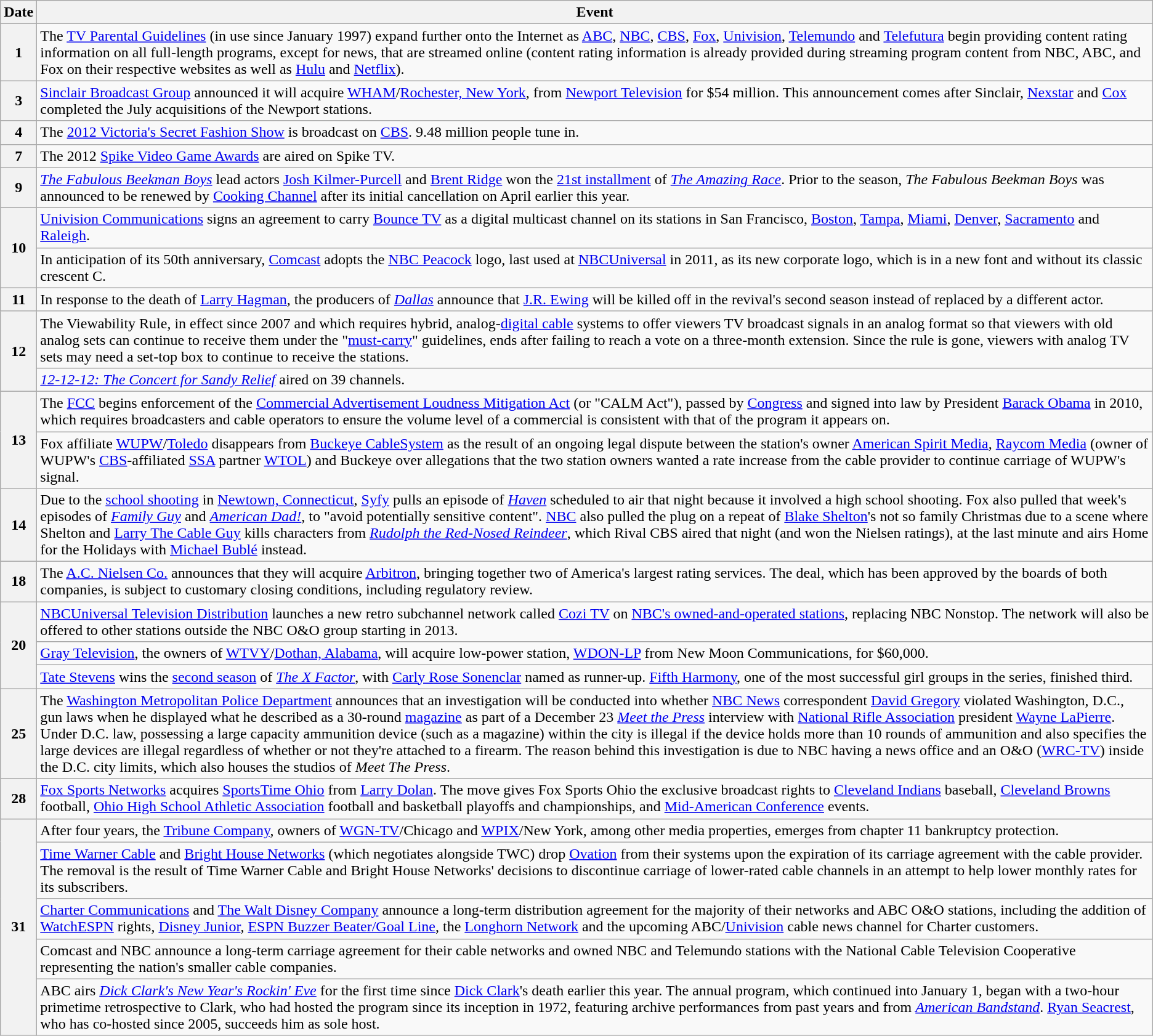<table class="wikitable">
<tr>
<th>Date</th>
<th>Event</th>
</tr>
<tr>
<th>1</th>
<td>The <a href='#'>TV Parental Guidelines</a> (in use since January 1997) expand further onto the Internet as <a href='#'>ABC</a>, <a href='#'>NBC</a>, <a href='#'>CBS</a>, <a href='#'>Fox</a>, <a href='#'>Univision</a>, <a href='#'>Telemundo</a> and <a href='#'>Telefutura</a> begin providing content rating information on all full-length programs, except for news, that are streamed online (content rating information is already provided during streaming program content from NBC, ABC, and Fox on their respective websites as well as <a href='#'>Hulu</a> and <a href='#'>Netflix</a>).</td>
</tr>
<tr>
<th>3</th>
<td><a href='#'>Sinclair Broadcast Group</a> announced it will acquire <a href='#'>WHAM</a>/<a href='#'>Rochester, New York</a>, from <a href='#'>Newport Television</a> for $54 million. This announcement comes after Sinclair, <a href='#'>Nexstar</a> and <a href='#'>Cox</a> completed the July acquisitions of the Newport stations.</td>
</tr>
<tr>
<th>4</th>
<td>The <a href='#'>2012 Victoria's Secret Fashion Show</a> is broadcast on <a href='#'>CBS</a>. 9.48 million people tune in.</td>
</tr>
<tr>
<th>7</th>
<td>The 2012 <a href='#'>Spike Video Game Awards</a> are aired on Spike TV.</td>
</tr>
<tr>
<th>9</th>
<td><em><a href='#'>The Fabulous Beekman Boys</a></em> lead actors <a href='#'>Josh Kilmer-Purcell</a> and <a href='#'>Brent Ridge</a> won the <a href='#'>21st installment</a> of <em><a href='#'>The Amazing Race</a></em>. Prior to the season, <em>The Fabulous Beekman Boys</em> was announced to be renewed by <a href='#'>Cooking Channel</a> after its initial cancellation on April earlier this year.</td>
</tr>
<tr>
<th rowspan="2">10</th>
<td><a href='#'>Univision Communications</a> signs an agreement to carry <a href='#'>Bounce TV</a> as a digital multicast channel on its stations in San Francisco, <a href='#'>Boston</a>, <a href='#'>Tampa</a>, <a href='#'>Miami</a>, <a href='#'>Denver</a>, <a href='#'>Sacramento</a> and <a href='#'>Raleigh</a>.</td>
</tr>
<tr>
<td>In anticipation of its 50th anniversary, <a href='#'>Comcast</a> adopts the <a href='#'>NBC Peacock</a> logo, last used at <a href='#'>NBCUniversal</a> in 2011, as its new corporate logo, which is in a new font and without its classic crescent C.</td>
</tr>
<tr>
<th>11</th>
<td>In response to the death of <a href='#'>Larry Hagman</a>, the producers of <em><a href='#'>Dallas</a></em> announce that <a href='#'>J.R. Ewing</a> will be killed off in the revival's second season instead of replaced by a different actor.</td>
</tr>
<tr>
<th rowspan="2">12</th>
<td>The Viewability Rule, in effect since 2007 and which requires hybrid, analog-<a href='#'>digital cable</a> systems to offer viewers TV broadcast signals in an analog format so that viewers with old analog sets can continue to receive them under the "<a href='#'>must-carry</a>" guidelines, ends after failing to reach a vote on a three-month extension. Since the rule is gone, viewers with analog TV sets may need a set-top box to continue to receive the stations.</td>
</tr>
<tr>
<td><em><a href='#'>12-12-12: The Concert for Sandy Relief</a></em> aired on 39 channels.</td>
</tr>
<tr>
<th rowspan=2>13</th>
<td>The <a href='#'>FCC</a> begins enforcement of the <a href='#'>Commercial Advertisement Loudness Mitigation Act</a> (or "CALM Act"), passed by <a href='#'>Congress</a> and signed into law by President <a href='#'>Barack Obama</a> in 2010, which requires broadcasters and cable operators to ensure the volume level of a commercial is consistent with that of the program it appears on.</td>
</tr>
<tr>
<td>Fox affiliate <a href='#'>WUPW</a>/<a href='#'>Toledo</a> disappears from <a href='#'>Buckeye CableSystem</a> as the result of an ongoing legal dispute between the station's owner <a href='#'>American Spirit Media</a>, <a href='#'>Raycom Media</a> (owner of WUPW's <a href='#'>CBS</a>-affiliated <a href='#'>SSA</a> partner <a href='#'>WTOL</a>) and Buckeye over allegations that the two station owners wanted a rate increase from the cable provider to continue carriage of WUPW's signal.</td>
</tr>
<tr>
<th>14</th>
<td>Due to the <a href='#'>school shooting</a> in <a href='#'>Newtown, Connecticut</a>, <a href='#'>Syfy</a> pulls an episode of <em><a href='#'>Haven</a></em> scheduled to air that night because it involved a high school shooting. Fox also pulled that week's episodes of <em><a href='#'>Family Guy</a></em> and <em><a href='#'>American Dad!</a></em>, to "avoid potentially sensitive content". <a href='#'>NBC</a> also pulled the plug on a repeat of <a href='#'>Blake Shelton</a>'s not so family Christmas due to a scene where Shelton and <a href='#'>Larry The Cable Guy</a> kills characters from <em><a href='#'>Rudolph the Red-Nosed Reindeer</a></em>, which Rival CBS aired that night (and won the Nielsen ratings), at the last minute and airs Home for the Holidays with <a href='#'>Michael Bublé</a> instead.</td>
</tr>
<tr>
<th>18</th>
<td>The <a href='#'>A.C. Nielsen Co.</a> announces that they will acquire <a href='#'>Arbitron</a>, bringing together two of America's largest rating services. The deal, which has been approved by the boards of both companies, is subject to customary closing conditions, including regulatory review.</td>
</tr>
<tr>
<th rowspan=3>20</th>
<td><a href='#'>NBCUniversal Television Distribution</a> launches a new retro subchannel network called <a href='#'>Cozi TV</a> on <a href='#'>NBC's owned-and-operated stations</a>, replacing NBC Nonstop. The network will also be offered to other stations outside the NBC O&O group starting in 2013.</td>
</tr>
<tr>
<td><a href='#'>Gray Television</a>, the owners of <a href='#'>WTVY</a>/<a href='#'>Dothan, Alabama</a>, will acquire low-power station, <a href='#'>WDON-LP</a> from New Moon Communications, for $60,000.</td>
</tr>
<tr>
<td><a href='#'>Tate Stevens</a> wins the <a href='#'>second season</a> of <em><a href='#'>The X Factor</a></em>, with <a href='#'>Carly Rose Sonenclar</a> named as runner-up. <a href='#'>Fifth Harmony</a>, one of the most successful girl groups in the series, finished third.</td>
</tr>
<tr>
<th>25</th>
<td>The <a href='#'>Washington Metropolitan Police Department</a> announces that an investigation will be conducted into whether <a href='#'>NBC News</a> correspondent <a href='#'>David Gregory</a> violated Washington, D.C., gun laws when he displayed what he described as a 30-round <a href='#'>magazine</a> as part of a December 23 <em><a href='#'>Meet the Press</a></em> interview with <a href='#'>National Rifle Association</a> president <a href='#'>Wayne LaPierre</a>. Under D.C. law, possessing a large capacity ammunition device (such as a magazine) within the city is illegal if the device holds more than 10 rounds of ammunition and also specifies the large devices are illegal regardless of whether or not they're attached to a firearm. The reason behind this investigation is due to NBC having a news office and an O&O (<a href='#'>WRC-TV</a>) inside the D.C. city limits, which also houses the studios of <em>Meet The Press</em>.</td>
</tr>
<tr>
<th>28</th>
<td><a href='#'>Fox Sports Networks</a> acquires <a href='#'>SportsTime Ohio</a> from <a href='#'>Larry Dolan</a>. The move gives Fox Sports Ohio the exclusive broadcast rights to <a href='#'>Cleveland Indians</a> baseball, <a href='#'>Cleveland Browns</a> football, <a href='#'>Ohio High School Athletic Association</a> football and basketball playoffs and championships, and <a href='#'>Mid-American Conference</a> events.</td>
</tr>
<tr>
<th rowspan=5>31</th>
<td>After four years, the <a href='#'>Tribune Company</a>, owners of <a href='#'>WGN-TV</a>/Chicago and <a href='#'>WPIX</a>/New York, among other media properties, emerges from chapter 11 bankruptcy protection.</td>
</tr>
<tr>
<td><a href='#'>Time Warner Cable</a> and <a href='#'>Bright House Networks</a> (which negotiates alongside TWC) drop <a href='#'>Ovation</a> from their systems upon the expiration of its carriage agreement with the cable provider. The removal is the result of Time Warner Cable and Bright House Networks' decisions to discontinue carriage of lower-rated cable channels in an attempt to help lower monthly rates for its subscribers.</td>
</tr>
<tr>
<td><a href='#'>Charter Communications</a> and <a href='#'>The Walt Disney Company</a> announce a long-term distribution agreement for the majority of their networks and ABC O&O stations, including the addition of <a href='#'>WatchESPN</a> rights, <a href='#'>Disney Junior</a>, <a href='#'>ESPN Buzzer Beater/Goal Line</a>, the <a href='#'>Longhorn Network</a> and the upcoming ABC/<a href='#'>Univision</a> cable news channel for Charter customers.</td>
</tr>
<tr>
<td>Comcast and NBC announce a long-term carriage agreement for their cable networks and owned NBC and Telemundo stations with the National Cable Television Cooperative representing the nation's smaller cable companies.</td>
</tr>
<tr>
<td>ABC airs <em><a href='#'>Dick Clark's New Year's Rockin' Eve</a></em> for the first time since <a href='#'>Dick Clark</a>'s death earlier this year. The annual program, which continued into January 1, began with a two-hour primetime retrospective to Clark, who had hosted the program since its inception in 1972, featuring archive performances from past years and from <em><a href='#'>American Bandstand</a></em>. <a href='#'>Ryan Seacrest</a>, who has co-hosted since 2005, succeeds him as sole host.</td>
</tr>
</table>
